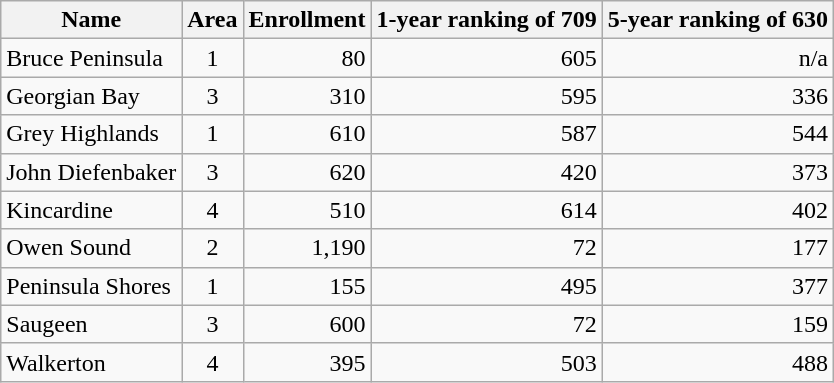<table class="wikitable sortable" style="text-align:right">
<tr>
<th scope="col">Name</th>
<th scope="col">Area</th>
<th scope="col">Enrollment</th>
<th scope="col">1-year ranking of 709</th>
<th scope="col">5-year ranking of 630</th>
</tr>
<tr>
<td style="text-align:left">Bruce Peninsula</td>
<td style="text-align:center">1</td>
<td>80</td>
<td>605</td>
<td>n/a</td>
</tr>
<tr>
<td style="text-align:left">Georgian Bay</td>
<td style="text-align:center">3</td>
<td>310</td>
<td>595</td>
<td>336</td>
</tr>
<tr>
<td style="text-align:left">Grey Highlands</td>
<td style="text-align:center">1</td>
<td>610</td>
<td>587</td>
<td>544</td>
</tr>
<tr>
<td style="text-align:left">John Diefenbaker</td>
<td style="text-align:center">3</td>
<td>620</td>
<td>420</td>
<td>373</td>
</tr>
<tr>
<td style="text-align:left">Kincardine</td>
<td style="text-align:center">4</td>
<td>510</td>
<td>614</td>
<td>402</td>
</tr>
<tr>
<td style="text-align:left">Owen Sound</td>
<td style="text-align:center">2</td>
<td>1,190</td>
<td>72</td>
<td>177</td>
</tr>
<tr>
<td style="text-align:left">Peninsula Shores</td>
<td style="text-align:center">1</td>
<td>155</td>
<td>495</td>
<td>377</td>
</tr>
<tr>
<td style="text-align:left">Saugeen</td>
<td style="text-align:center">3</td>
<td>600</td>
<td>72</td>
<td>159</td>
</tr>
<tr>
<td style="text-align:left">Walkerton</td>
<td style="text-align:center">4</td>
<td>395</td>
<td>503</td>
<td>488</td>
</tr>
</table>
